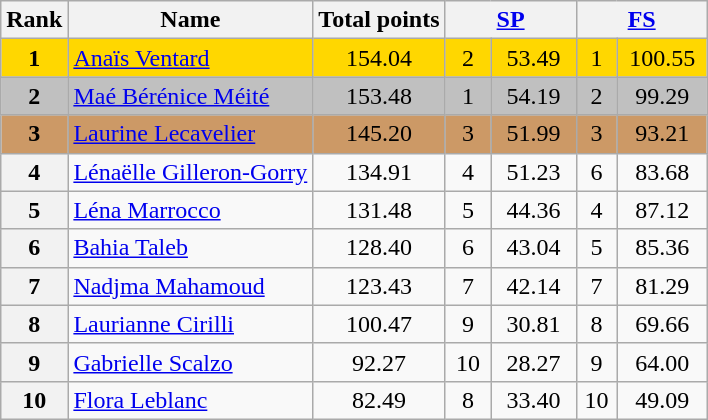<table class="wikitable sortable">
<tr>
<th>Rank</th>
<th>Name</th>
<th>Total points</th>
<th colspan="2" width="80px"><a href='#'>SP</a></th>
<th colspan="2" width="80px"><a href='#'>FS</a></th>
</tr>
<tr bgcolor="gold">
<td align="center"><strong>1</strong></td>
<td><a href='#'>Anaïs Ventard</a></td>
<td align="center">154.04</td>
<td align="center">2</td>
<td align="center">53.49</td>
<td align="center">1</td>
<td align="center">100.55</td>
</tr>
<tr bgcolor="silver">
<td align="center"><strong>2</strong></td>
<td><a href='#'>Maé Bérénice Méité</a></td>
<td align="center">153.48</td>
<td align="center">1</td>
<td align="center">54.19</td>
<td align="center">2</td>
<td align="center">99.29</td>
</tr>
<tr bgcolor="cc9966">
<td align="center"><strong>3</strong></td>
<td><a href='#'>Laurine Lecavelier</a></td>
<td align="center">145.20</td>
<td align="center">3</td>
<td align="center">51.99</td>
<td align="center">3</td>
<td align="center">93.21</td>
</tr>
<tr>
<th>4</th>
<td><a href='#'>Lénaëlle Gilleron-Gorry</a></td>
<td align="center">134.91</td>
<td align="center">4</td>
<td align="center">51.23</td>
<td align="center">6</td>
<td align="center">83.68</td>
</tr>
<tr>
<th>5</th>
<td><a href='#'>Léna Marrocco</a></td>
<td align="center">131.48</td>
<td align="center">5</td>
<td align="center">44.36</td>
<td align="center">4</td>
<td align="center">87.12</td>
</tr>
<tr>
<th>6</th>
<td><a href='#'>Bahia Taleb</a></td>
<td align="center">128.40</td>
<td align="center">6</td>
<td align="center">43.04</td>
<td align="center">5</td>
<td align="center">85.36</td>
</tr>
<tr>
<th>7</th>
<td><a href='#'>Nadjma Mahamoud</a></td>
<td align="center">123.43</td>
<td align="center">7</td>
<td align="center">42.14</td>
<td align="center">7</td>
<td align="center">81.29</td>
</tr>
<tr>
<th>8</th>
<td><a href='#'>Laurianne Cirilli</a></td>
<td align="center">100.47</td>
<td align="center">9</td>
<td align="center">30.81</td>
<td align="center">8</td>
<td align="center">69.66</td>
</tr>
<tr>
<th>9</th>
<td><a href='#'>Gabrielle Scalzo</a></td>
<td align="center">92.27</td>
<td align="center">10</td>
<td align="center">28.27</td>
<td align="center">9</td>
<td align="center">64.00</td>
</tr>
<tr>
<th>10</th>
<td><a href='#'>Flora Leblanc</a></td>
<td align="center">82.49</td>
<td align="center">8</td>
<td align="center">33.40</td>
<td align="center">10</td>
<td align="center">49.09</td>
</tr>
</table>
